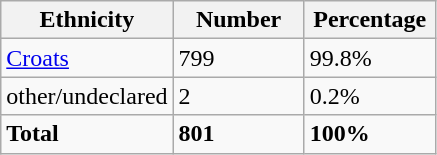<table class="wikitable">
<tr>
<th width="100px">Ethnicity</th>
<th width="80px">Number</th>
<th width="80px">Percentage</th>
</tr>
<tr>
<td><a href='#'>Croats</a></td>
<td>799</td>
<td>99.8%</td>
</tr>
<tr>
<td>other/undeclared</td>
<td>2</td>
<td>0.2%</td>
</tr>
<tr>
<td><strong>Total</strong></td>
<td><strong>801</strong></td>
<td><strong>100%</strong></td>
</tr>
</table>
